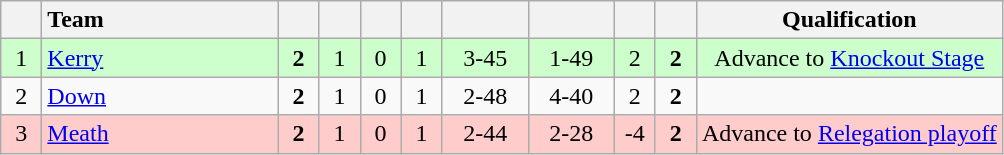<table class="wikitable" style="text-align:center">
<tr>
<th width="20"></th>
<th width="150" style="text-align:left;">Team</th>
<th width="20"></th>
<th width="20"></th>
<th width="20"></th>
<th width="20"></th>
<th width="50"></th>
<th width="50"></th>
<th width="20"></th>
<th width="20"></th>
<th>Qualification</th>
</tr>
<tr style="background:#ccffcc">
<td>1</td>
<td align="left"> <a href='#'>Kerry</a></td>
<td><strong>2</strong></td>
<td>1</td>
<td>0</td>
<td>1</td>
<td>3-45</td>
<td>1-49</td>
<td>2</td>
<td><strong>2</strong></td>
<td>Advance to <a href='#'>Knockout Stage</a></td>
</tr>
<tr>
<td>2</td>
<td align="left"> <a href='#'>Down</a></td>
<td><strong>2</strong></td>
<td>1</td>
<td>0</td>
<td>1</td>
<td>2-48</td>
<td>4-40</td>
<td>2</td>
<td><strong>2</strong></td>
<td></td>
</tr>
<tr style="background:#ffcccc">
<td>3</td>
<td align="left"> <a href='#'>Meath</a></td>
<td><strong>2</strong></td>
<td>1</td>
<td>0</td>
<td>1</td>
<td>2-44</td>
<td>2-28</td>
<td>-4</td>
<td><strong>2</strong></td>
<td>Advance to <a href='#'>Relegation playoff</a></td>
</tr>
</table>
